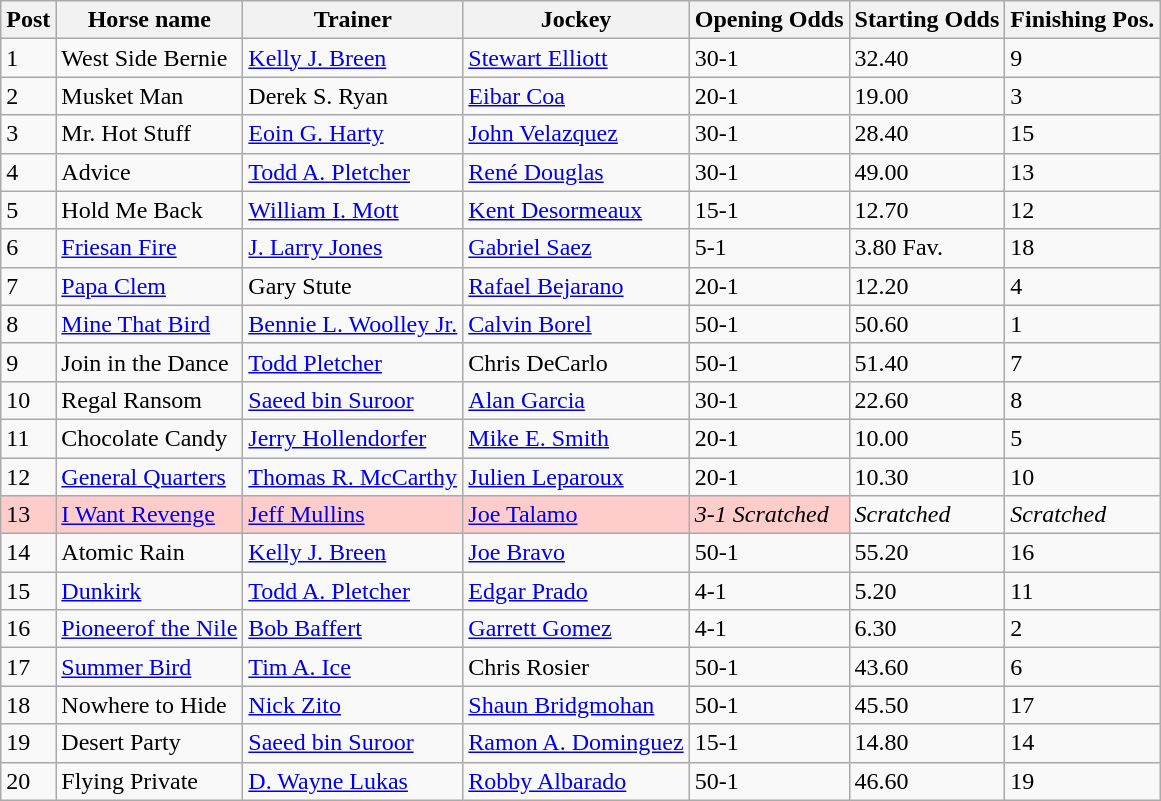<table class="wikitable sortable">
<tr>
<th>Post</th>
<th>Horse name</th>
<th>Trainer</th>
<th>Jockey</th>
<th>Opening Odds</th>
<th>Starting Odds</th>
<th>Finishing Pos.</th>
</tr>
<tr>
<td>1</td>
<td>West Side Bernie</td>
<td><a href='#'>Kelly J. Breen</a></td>
<td><a href='#'>Stewart Elliott</a></td>
<td>30-1</td>
<td>32.40</td>
<td>9</td>
</tr>
<tr>
<td>2</td>
<td>Musket Man</td>
<td>Derek S. Ryan</td>
<td><a href='#'>Eibar Coa</a></td>
<td>20-1</td>
<td>19.00</td>
<td>3</td>
</tr>
<tr>
<td>3</td>
<td>Mr. Hot Stuff</td>
<td><a href='#'>Eoin G. Harty</a></td>
<td><a href='#'>John Velazquez</a></td>
<td>30-1</td>
<td>28.40</td>
<td>15</td>
</tr>
<tr>
<td>4</td>
<td>Advice</td>
<td><a href='#'>Todd A. Pletcher</a></td>
<td><a href='#'>René Douglas</a></td>
<td>30-1</td>
<td>49.00</td>
<td>13</td>
</tr>
<tr>
<td>5</td>
<td>Hold Me Back</td>
<td><a href='#'>William I. Mott</a></td>
<td><a href='#'>Kent Desormeaux</a></td>
<td>15-1</td>
<td>12.70</td>
<td>12</td>
</tr>
<tr>
<td>6</td>
<td><a href='#'>Friesan Fire</a></td>
<td><a href='#'>J. Larry Jones</a></td>
<td><a href='#'>Gabriel Saez</a></td>
<td>5-1</td>
<td>3.80 Fav.</td>
<td>18</td>
</tr>
<tr>
<td>7</td>
<td><a href='#'>Papa Clem</a></td>
<td>Gary Stute</td>
<td><a href='#'>Rafael Bejarano</a></td>
<td>20-1</td>
<td>12.20</td>
<td>4</td>
</tr>
<tr>
<td>8</td>
<td><a href='#'>Mine That Bird</a></td>
<td><a href='#'>Bennie L. Woolley Jr.</a></td>
<td><a href='#'>Calvin Borel</a></td>
<td>50-1</td>
<td>50.60</td>
<td>1</td>
</tr>
<tr>
<td>9</td>
<td>Join in the Dance</td>
<td><a href='#'>Todd Pletcher</a></td>
<td>Chris DeCarlo</td>
<td>50-1</td>
<td>51.40</td>
<td>7</td>
</tr>
<tr>
<td>10</td>
<td>Regal Ransom</td>
<td><a href='#'>Saeed bin Suroor</a></td>
<td><a href='#'>Alan Garcia</a></td>
<td>30-1</td>
<td>22.60</td>
<td>8</td>
</tr>
<tr>
<td>11</td>
<td>Chocolate Candy</td>
<td><a href='#'>Jerry Hollendorfer</a></td>
<td><a href='#'>Mike E. Smith</a></td>
<td>20-1</td>
<td>10.00</td>
<td>5</td>
</tr>
<tr>
<td>12</td>
<td><a href='#'>General Quarters</a></td>
<td><a href='#'>Thomas R. McCarthy</a></td>
<td><a href='#'>Julien Leparoux</a></td>
<td>20-1</td>
<td>10.30</td>
<td>10</td>
</tr>
<tr>
<td bgcolor=#FFCCCC>13</td>
<td bgcolor=#FFCCCC><a href='#'>I Want Revenge</a></td>
<td bgcolor=#FFCCCC><a href='#'>Jeff Mullins</a></td>
<td bgcolor=#FFCCCC><a href='#'>Joe Talamo</a></td>
<td bgcolor=#FFCCCC><em>3-1 Scratched</em></td>
<td><em>Scratched</em></td>
<td><em>Scratched</em></td>
</tr>
<tr>
<td>14</td>
<td>Atomic Rain</td>
<td><a href='#'>Kelly J. Breen</a></td>
<td><a href='#'>Joe Bravo</a></td>
<td>50-1</td>
<td>55.20</td>
<td>16</td>
</tr>
<tr>
<td>15</td>
<td><a href='#'>Dunkirk</a></td>
<td><a href='#'>Todd A. Pletcher</a></td>
<td><a href='#'>Edgar Prado</a></td>
<td>4-1</td>
<td>5.20</td>
<td>11</td>
</tr>
<tr>
<td>16</td>
<td><a href='#'>Pioneerof the Nile</a></td>
<td><a href='#'>Bob Baffert</a></td>
<td><a href='#'>Garrett Gomez</a></td>
<td>4-1</td>
<td>6.30</td>
<td>2</td>
</tr>
<tr>
<td>17</td>
<td><a href='#'>Summer Bird</a></td>
<td><a href='#'>Tim A. Ice</a></td>
<td>Chris Rosier</td>
<td>50-1</td>
<td>43.60</td>
<td>6</td>
</tr>
<tr>
<td>18</td>
<td>Nowhere to Hide</td>
<td><a href='#'>Nick Zito</a></td>
<td><a href='#'>Shaun Bridgmohan</a></td>
<td>50-1</td>
<td>45.50</td>
<td>17</td>
</tr>
<tr>
<td>19</td>
<td>Desert Party</td>
<td><a href='#'>Saeed bin Suroor</a></td>
<td><a href='#'>Ramon A. Dominguez</a></td>
<td>15-1</td>
<td>14.80</td>
<td>14</td>
</tr>
<tr>
<td>20</td>
<td>Flying Private</td>
<td><a href='#'>D. Wayne Lukas</a></td>
<td><a href='#'>Robby Albarado</a></td>
<td>50-1</td>
<td>46.60</td>
<td>19</td>
</tr>
</table>
